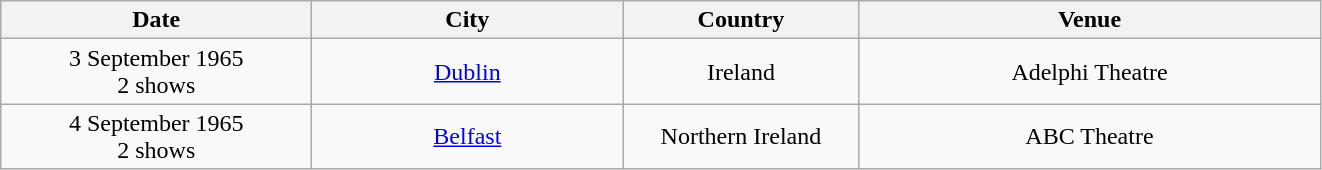<table class="wikitable" style="text-align:center;">
<tr>
<th style="width:200px;">Date</th>
<th style="width:200px;">City</th>
<th style="width:150px;">Country</th>
<th style="width:300px;">Venue</th>
</tr>
<tr>
<td>3 September 1965<br>2 shows</td>
<td><a href='#'>Dublin</a></td>
<td>Ireland</td>
<td>Adelphi Theatre</td>
</tr>
<tr>
<td>4 September 1965<br>2 shows</td>
<td><a href='#'>Belfast</a></td>
<td>Northern Ireland</td>
<td>ABC Theatre</td>
</tr>
</table>
